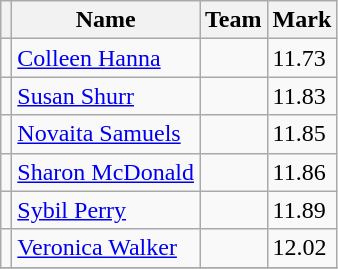<table class=wikitable>
<tr>
<th></th>
<th>Name</th>
<th>Team</th>
<th>Mark</th>
</tr>
<tr>
<td></td>
<td><a href='#'>Colleen Hanna</a></td>
<td></td>
<td>11.73</td>
</tr>
<tr>
<td></td>
<td><a href='#'>Susan Shurr</a></td>
<td></td>
<td>11.83</td>
</tr>
<tr>
<td></td>
<td><a href='#'>Novaita Samuels</a></td>
<td></td>
<td>11.85</td>
</tr>
<tr>
<td></td>
<td><a href='#'>Sharon McDonald</a></td>
<td></td>
<td>11.86</td>
</tr>
<tr>
<td></td>
<td><a href='#'>Sybil Perry</a></td>
<td></td>
<td>11.89</td>
</tr>
<tr>
<td></td>
<td><a href='#'>Veronica Walker</a></td>
<td></td>
<td>12.02</td>
</tr>
<tr>
</tr>
</table>
